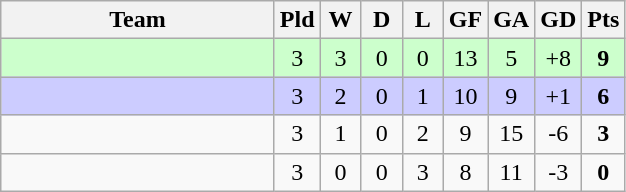<table class="wikitable" style="text-align: center;">
<tr>
<th style="width:175px;">Team</th>
<th width="20">Pld</th>
<th width="20">W</th>
<th width="20">D</th>
<th width="20">L</th>
<th width="20">GF</th>
<th width="20">GA</th>
<th width="20">GD</th>
<th width="20">Pts</th>
</tr>
<tr style="background:#cfc;">
<td style="text-align:left;"></td>
<td>3</td>
<td>3</td>
<td>0</td>
<td>0</td>
<td>13</td>
<td>5</td>
<td>+8</td>
<td><strong>9</strong></td>
</tr>
<tr style="background:#ccf;">
<td style="text-align:left;"></td>
<td>3</td>
<td>2</td>
<td>0</td>
<td>1</td>
<td>10</td>
<td>9</td>
<td>+1</td>
<td><strong>6</strong></td>
</tr>
<tr>
<td style="text-align:left;"></td>
<td>3</td>
<td>1</td>
<td>0</td>
<td>2</td>
<td>9</td>
<td>15</td>
<td>-6</td>
<td><strong>3</strong></td>
</tr>
<tr>
<td style="text-align:left;"></td>
<td>3</td>
<td>0</td>
<td>0</td>
<td>3</td>
<td>8</td>
<td>11</td>
<td>-3</td>
<td><strong>0</strong></td>
</tr>
</table>
